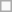<table class=wikitable>
<tr>
<td> </td>
</tr>
</table>
